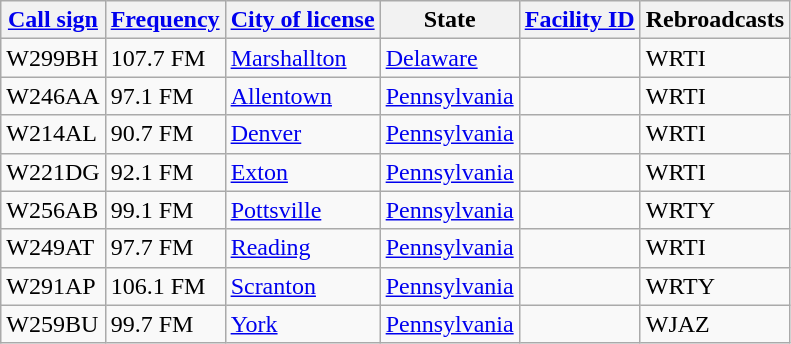<table class="wikitable sortable">
<tr>
<th><a href='#'>Call sign</a></th>
<th data-sort-type="number"><a href='#'>Frequency</a></th>
<th><a href='#'>City of license</a></th>
<th>State</th>
<th data-sort-type="number"><a href='#'>Facility ID</a></th>
<th>Rebroadcasts</th>
</tr>
<tr>
<td>W299BH</td>
<td>107.7 FM</td>
<td><a href='#'>Marshallton</a></td>
<td><a href='#'>Delaware</a></td>
<td></td>
<td>WRTI</td>
</tr>
<tr>
<td>W246AA</td>
<td>97.1 FM</td>
<td><a href='#'>Allentown</a></td>
<td><a href='#'>Pennsylvania</a></td>
<td></td>
<td>WRTI</td>
</tr>
<tr>
<td>W214AL</td>
<td>90.7 FM</td>
<td><a href='#'>Denver</a></td>
<td><a href='#'>Pennsylvania</a></td>
<td></td>
<td>WRTI</td>
</tr>
<tr>
<td>W221DG</td>
<td>92.1 FM</td>
<td><a href='#'>Exton</a></td>
<td><a href='#'>Pennsylvania</a></td>
<td></td>
<td>WRTI</td>
</tr>
<tr>
<td>W256AB</td>
<td>99.1 FM</td>
<td><a href='#'>Pottsville</a></td>
<td><a href='#'>Pennsylvania</a></td>
<td></td>
<td>WRTY</td>
</tr>
<tr>
<td>W249AT</td>
<td>97.7 FM</td>
<td><a href='#'>Reading</a></td>
<td><a href='#'>Pennsylvania</a></td>
<td></td>
<td>WRTI</td>
</tr>
<tr>
<td>W291AP</td>
<td>106.1 FM</td>
<td><a href='#'>Scranton</a></td>
<td><a href='#'>Pennsylvania</a></td>
<td></td>
<td>WRTY</td>
</tr>
<tr>
<td>W259BU</td>
<td>99.7 FM</td>
<td><a href='#'>York</a></td>
<td><a href='#'>Pennsylvania</a></td>
<td></td>
<td>WJAZ</td>
</tr>
</table>
